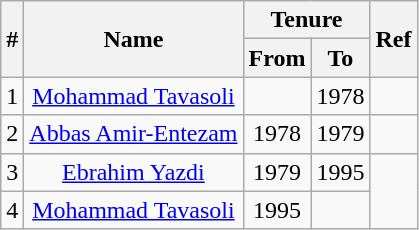<table class="wikitable" style="text-align:center">
<tr>
<th rowspan=2>#</th>
<th rowspan=2>Name</th>
<th colspan=2>Tenure</th>
<th rowspan=2>Ref</th>
</tr>
<tr>
<th>From</th>
<th>To</th>
</tr>
<tr>
<td>1</td>
<td><a href='#'>Mohammad Tavasoli</a></td>
<td></td>
<td>1978</td>
<td></td>
</tr>
<tr>
<td>2</td>
<td><a href='#'>Abbas Amir-Entezam</a></td>
<td>1978</td>
<td>1979</td>
<td></td>
</tr>
<tr>
<td>3</td>
<td><a href='#'>Ebrahim Yazdi</a></td>
<td>1979</td>
<td>1995</td>
</tr>
<tr>
<td>4</td>
<td><a href='#'>Mohammad Tavasoli</a></td>
<td>1995</td>
<td></td>
</tr>
</table>
